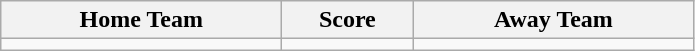<table class="wikitable" style="text-align: center">
<tr>
<th width=180>Home Team</th>
<th width=80>Score</th>
<th width=180>Away Team</th>
</tr>
<tr>
<td></td>
<td></td>
<td></td>
</tr>
</table>
